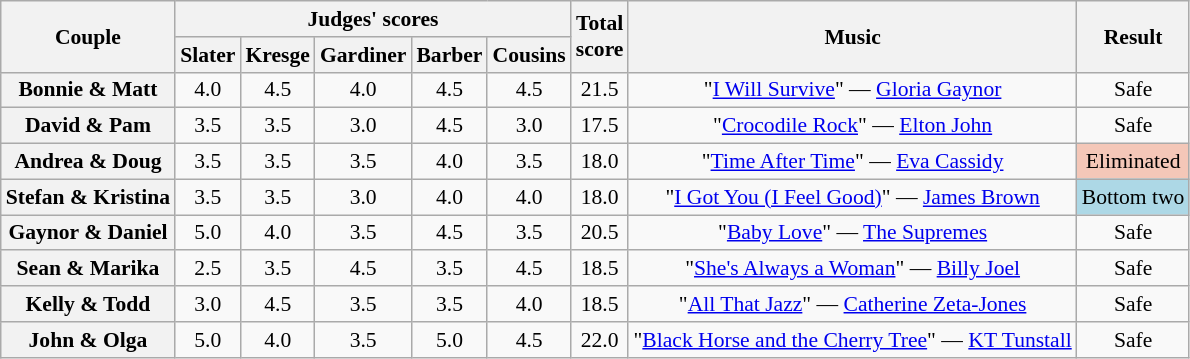<table class="wikitable sortable" style="text-align:center; font-size:90%">
<tr>
<th scope="col" rowspan=2>Couple</th>
<th scope="col" colspan=5 class="unsortable">Judges' scores</th>
<th scope="col" rowspan=2>Total<br>score</th>
<th scope="col" rowspan=2 class="unsortable">Music</th>
<th scope="col" rowspan=2 class="unsortable">Result</th>
</tr>
<tr>
<th class="unsortable">Slater</th>
<th class="unsortable">Kresge</th>
<th class="unsortable">Gardiner</th>
<th class="unsortable">Barber</th>
<th class="unsortable">Cousins</th>
</tr>
<tr>
<th scope="row">Bonnie & Matt</th>
<td>4.0</td>
<td>4.5</td>
<td>4.0</td>
<td>4.5</td>
<td>4.5</td>
<td>21.5</td>
<td>"<a href='#'>I Will Survive</a>" — <a href='#'>Gloria Gaynor</a></td>
<td>Safe</td>
</tr>
<tr>
<th scope="row">David & Pam</th>
<td>3.5</td>
<td>3.5</td>
<td>3.0</td>
<td>4.5</td>
<td>3.0</td>
<td>17.5</td>
<td>"<a href='#'>Crocodile Rock</a>" — <a href='#'>Elton John</a></td>
<td>Safe</td>
</tr>
<tr>
<th scope="row">Andrea & Doug</th>
<td>3.5</td>
<td>3.5</td>
<td>3.5</td>
<td>4.0</td>
<td>3.5</td>
<td>18.0</td>
<td>"<a href='#'>Time After Time</a>" — <a href='#'>Eva Cassidy</a></td>
<td bgcolor="f4c7b8">Eliminated</td>
</tr>
<tr>
<th scope="row">Stefan & Kristina</th>
<td>3.5</td>
<td>3.5</td>
<td>3.0</td>
<td>4.0</td>
<td>4.0</td>
<td>18.0</td>
<td>"<a href='#'>I Got You (I Feel Good)</a>" — <a href='#'>James Brown</a></td>
<td bgcolor=lightblue>Bottom two</td>
</tr>
<tr>
<th scope="row">Gaynor & Daniel</th>
<td>5.0</td>
<td>4.0</td>
<td>3.5</td>
<td>4.5</td>
<td>3.5</td>
<td>20.5</td>
<td>"<a href='#'>Baby Love</a>" — <a href='#'>The Supremes</a></td>
<td>Safe</td>
</tr>
<tr>
<th scope="row">Sean & Marika</th>
<td>2.5</td>
<td>3.5</td>
<td>4.5</td>
<td>3.5</td>
<td>4.5</td>
<td>18.5</td>
<td>"<a href='#'>She's Always a Woman</a>" — <a href='#'>Billy Joel</a></td>
<td>Safe</td>
</tr>
<tr>
<th scope="row">Kelly & Todd</th>
<td>3.0</td>
<td>4.5</td>
<td>3.5</td>
<td>3.5</td>
<td>4.0</td>
<td>18.5</td>
<td>"<a href='#'>All That Jazz</a>" — <a href='#'>Catherine Zeta-Jones</a></td>
<td>Safe</td>
</tr>
<tr>
<th scope="row">John & Olga</th>
<td>5.0</td>
<td>4.0</td>
<td>3.5</td>
<td>5.0</td>
<td>4.5</td>
<td>22.0</td>
<td>"<a href='#'>Black Horse and the Cherry Tree</a>" — <a href='#'>KT Tunstall</a></td>
<td>Safe</td>
</tr>
</table>
